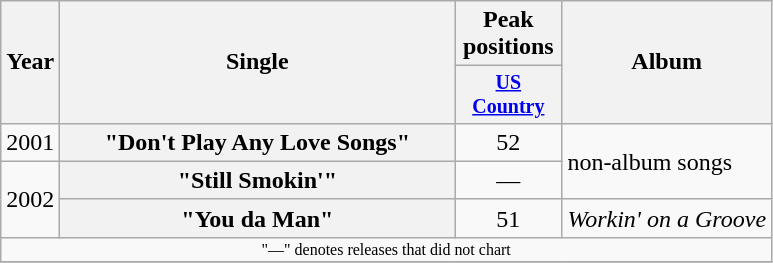<table class="wikitable plainrowheaders" style="text-align:center;">
<tr>
<th rowspan="2">Year</th>
<th rowspan="2" style="width:16em;">Single</th>
<th colspan="1">Peak positions</th>
<th rowspan="2">Album</th>
</tr>
<tr style="font-size:smaller;">
<th width="65"><a href='#'>US Country</a><br></th>
</tr>
<tr>
<td>2001</td>
<th scope="row">"Don't Play Any Love Songs"</th>
<td>52</td>
<td align="left" rowspan="2">non-album songs</td>
</tr>
<tr>
<td rowspan="2">2002</td>
<th scope="row">"Still Smokin'"</th>
<td>—</td>
</tr>
<tr>
<th scope="row">"You da Man"</th>
<td>51</td>
<td align="left"><em>Workin' on a Groove</em></td>
</tr>
<tr>
<td colspan="4" style="font-size:8pt">"—" denotes releases that did not chart</td>
</tr>
<tr>
</tr>
</table>
